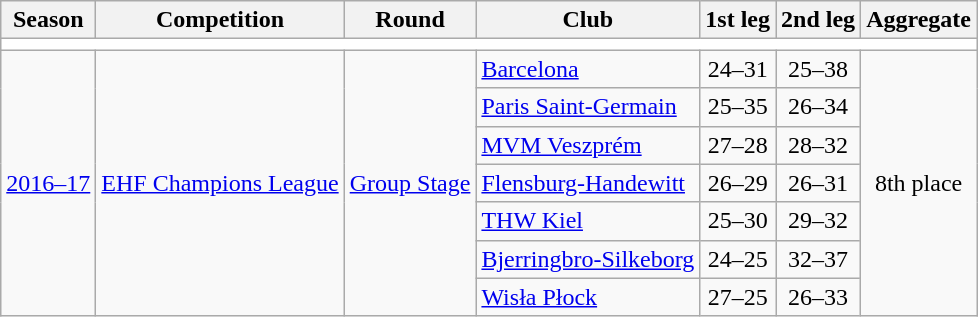<table class="wikitable">
<tr>
<th>Season</th>
<th>Competition</th>
<th>Round</th>
<th>Club</th>
<th>1st leg</th>
<th>2nd leg</th>
<th>Aggregate</th>
</tr>
<tr>
<td colspan="7" bgcolor=white></td>
</tr>
<tr>
<td rowspan="7"><a href='#'>2016–17</a></td>
<td rowspan="7"><a href='#'>EHF Champions League</a></td>
<td rowspan="7" style="text-align:center;"><a href='#'>Group Stage</a></td>
<td> <a href='#'>Barcelona</a></td>
<td style="text-align:center;">24–31</td>
<td style="text-align:center;">25–38</td>
<td rowspan="7" style="text-align:center;">8th place</td>
</tr>
<tr>
<td> <a href='#'>Paris Saint-Germain</a></td>
<td style="text-align:center;">25–35</td>
<td style="text-align:center;">26–34</td>
</tr>
<tr>
<td> <a href='#'>MVM Veszprém</a></td>
<td style="text-align:center;">27–28</td>
<td style="text-align:center;">28–32</td>
</tr>
<tr>
<td> <a href='#'>Flensburg-Handewitt</a></td>
<td style="text-align:center;">26–29</td>
<td style="text-align:center;">26–31</td>
</tr>
<tr>
<td> <a href='#'>THW Kiel</a></td>
<td style="text-align:center;">25–30</td>
<td style="text-align:center;">29–32</td>
</tr>
<tr>
<td> <a href='#'>Bjerringbro-Silkeborg</a></td>
<td style="text-align:center;">24–25</td>
<td style="text-align:center;">32–37</td>
</tr>
<tr>
<td> <a href='#'>Wisła Płock</a></td>
<td style="text-align:center;">27–25</td>
<td style="text-align:center;">26–33</td>
</tr>
</table>
